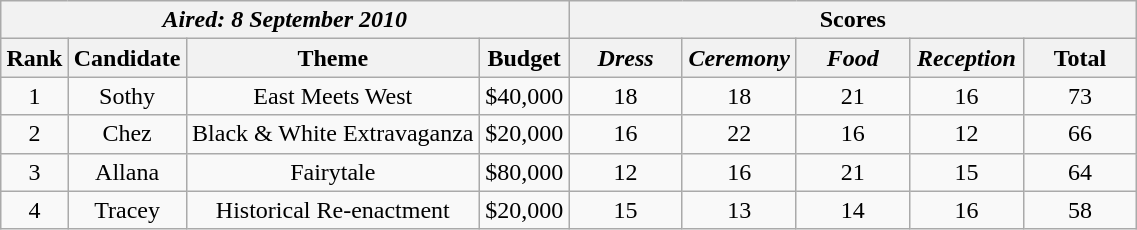<table style="width:60%;" | class="wikitable">
<tr rowspan="2"|style="text-align:center; text-align:center">
<th colspan="4"><em>Aired: 8 September 2010</em></th>
<th colspan="5">Scores</th>
</tr>
<tr>
<th>Rank</th>
<th>Candidate</th>
<th>Theme</th>
<th>Budget</th>
<th style="width:10%;"><em>Dress</em></th>
<th style="width:10%;"><em>Ceremony</em></th>
<th style="width:10%;"><em>Food</em></th>
<th style="width:10%;"><em>Reception</em></th>
<th style="width:10%;">Total</th>
</tr>
<tr style="text-align:center; text-align:center;">
<td>1</td>
<td>Sothy</td>
<td>East Meets West</td>
<td>$40,000</td>
<td>18</td>
<td>18</td>
<td>21</td>
<td>16</td>
<td>73</td>
</tr>
<tr style="text-align:center; text-align:center;">
<td>2</td>
<td>Chez</td>
<td>Black & White Extravaganza</td>
<td>$20,000</td>
<td>16</td>
<td>22</td>
<td>16</td>
<td>12</td>
<td>66</td>
</tr>
<tr style="text-align:center; text-align:center;">
<td>3</td>
<td>Allana</td>
<td>Fairytale</td>
<td>$80,000</td>
<td>12</td>
<td>16</td>
<td>21</td>
<td>15</td>
<td>64</td>
</tr>
<tr style="text-align:center; text-align:center;">
<td>4</td>
<td>Tracey</td>
<td>Historical Re-enactment</td>
<td>$20,000</td>
<td>15</td>
<td>13</td>
<td>14</td>
<td>16</td>
<td>58</td>
</tr>
</table>
